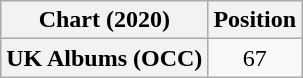<table class="wikitable plainrowheaders" style="text-align:center">
<tr>
<th scope="col">Chart (2020)</th>
<th scope="col">Position</th>
</tr>
<tr>
<th scope="row">UK Albums (OCC)</th>
<td>67</td>
</tr>
</table>
